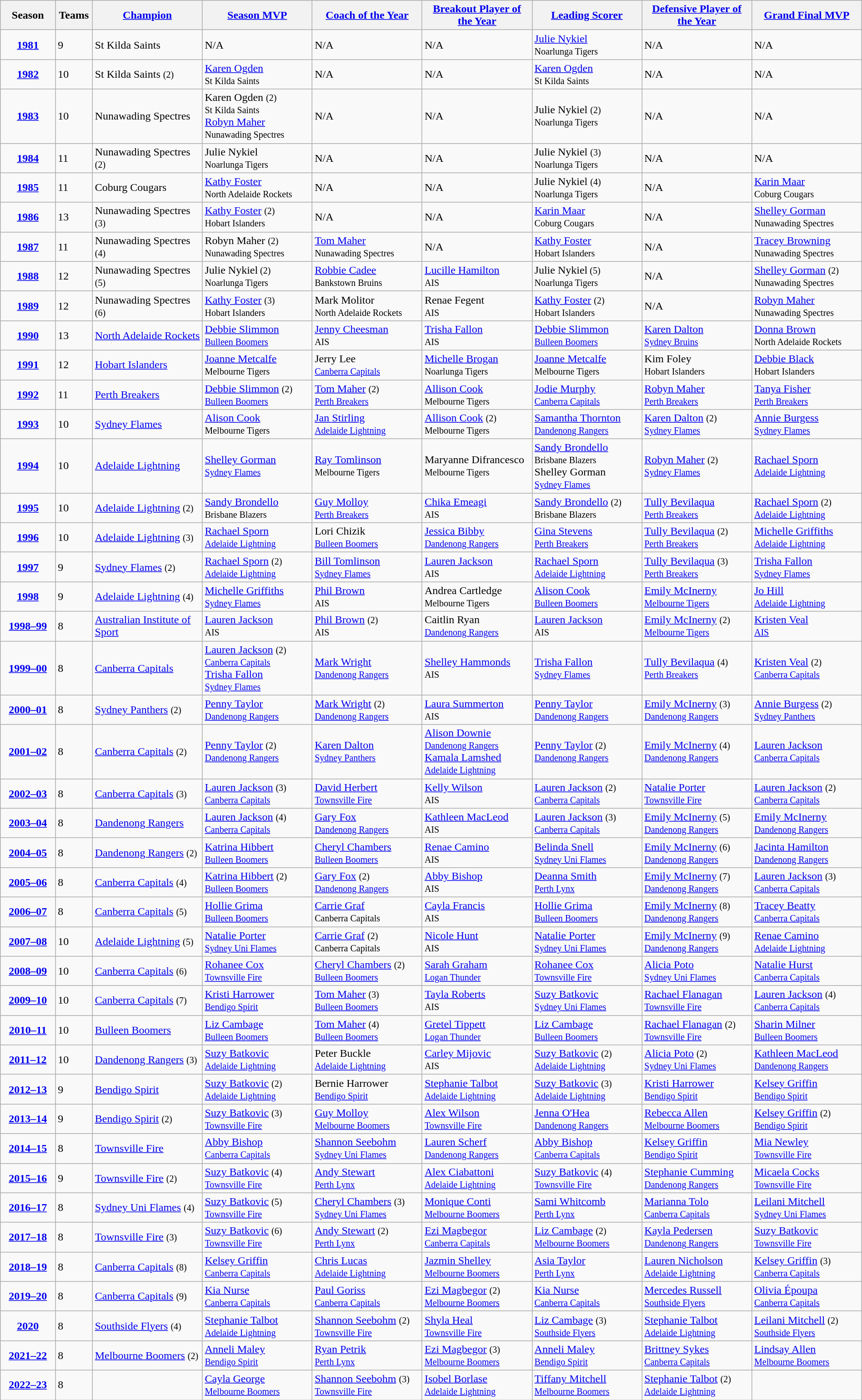<table class="wikitable" style="width: 100%">
<tr>
<th width=6%>Season</th>
<th width=4%>Teams</th>
<th width=12%><a href='#'>Champion</a></th>
<th width=12%><a href='#'>Season MVP</a></th>
<th width=12%><a href='#'>Coach of the Year</a></th>
<th width=12%><a href='#'>Breakout Player of the Year</a></th>
<th width=12%><a href='#'>Leading Scorer</a></th>
<th width=12%><a href='#'>Defensive Player of the Year</a></th>
<th width=12%><a href='#'>Grand Final MVP</a></th>
</tr>
<tr>
<td align=center><strong><a href='#'>1981</a></strong></td>
<td>9</td>
<td>St Kilda Saints</td>
<td>N/A</td>
<td>N/A</td>
<td>N/A</td>
<td><a href='#'>Julie Nykiel</a> <br><small>Noarlunga Tigers</small></td>
<td>N/A</td>
<td>N/A</td>
</tr>
<tr>
<td align=center><strong><a href='#'>1982</a></strong></td>
<td>10</td>
<td>St Kilda Saints <small>(2)</small></td>
<td><a href='#'>Karen Ogden</a> <br><small>St Kilda Saints</small></td>
<td>N/A</td>
<td>N/A</td>
<td><a href='#'>Karen Ogden</a> <br><small>St Kilda Saints</small></td>
<td>N/A</td>
<td>N/A</td>
</tr>
<tr>
<td align=center><strong><a href='#'>1983</a></strong></td>
<td>10</td>
<td>Nunawading Spectres</td>
<td>Karen Ogden <small> (2)</small><br><small>St Kilda Saints</small><br><a href='#'>Robyn Maher</a><br><small>Nunawading Spectres</small></td>
<td>N/A</td>
<td>N/A</td>
<td>Julie Nykiel <small>(2)</small><br><small>Noarlunga Tigers</small></td>
<td>N/A</td>
<td>N/A</td>
</tr>
<tr>
<td align=center><strong><a href='#'>1984</a></strong></td>
<td>11</td>
<td>Nunawading Spectres <small>(2)</small></td>
<td>Julie Nykiel<br><small>Noarlunga Tigers</small></td>
<td>N/A</td>
<td>N/A</td>
<td>Julie Nykiel <small>(3)</small><br><small>Noarlunga Tigers</small></td>
<td>N/A</td>
<td>N/A</td>
</tr>
<tr>
<td align=center><strong><a href='#'>1985</a></strong></td>
<td>11</td>
<td>Coburg Cougars</td>
<td><a href='#'>Kathy Foster</a><br><small>North Adelaide Rockets</small></td>
<td>N/A</td>
<td>N/A</td>
<td>Julie Nykiel <small>(4)</small><br><small>Noarlunga Tigers</small></td>
<td>N/A</td>
<td><a href='#'>Karin Maar</a><br><small>Coburg Cougars</small></td>
</tr>
<tr>
<td align=center><strong><a href='#'>1986</a></strong></td>
<td>13</td>
<td>Nunawading Spectres <small>(3)</small></td>
<td><a href='#'>Kathy Foster</a> <small>(2)</small><br><small>Hobart Islanders</small></td>
<td>N/A</td>
<td>N/A</td>
<td><a href='#'>Karin Maar</a><br><small>Coburg Cougars</small></td>
<td>N/A</td>
<td><a href='#'>Shelley Gorman</a><br><small>Nunawading Spectres</small></td>
</tr>
<tr>
<td align=center><strong><a href='#'>1987</a></strong></td>
<td>11</td>
<td>Nunawading Spectres <small>(4)</small></td>
<td>Robyn Maher <small>(2)</small><br><small>Nunawading Spectres</small></td>
<td><a href='#'>Tom Maher</a><br><small>Nunawading Spectres</small></td>
<td>N/A</td>
<td><a href='#'>Kathy Foster</a><br><small>Hobart Islanders</small></td>
<td>N/A</td>
<td><a href='#'>Tracey Browning</a><br><small>Nunawading Spectres</small></td>
</tr>
<tr>
<td align=center><strong><a href='#'>1988</a></strong></td>
<td>12</td>
<td>Nunawading Spectres <small>(5)</small></td>
<td>Julie Nykiel<small> (2)</small><br><small>Noarlunga Tigers</small></td>
<td><a href='#'>Robbie Cadee</a><br><small>Bankstown Bruins</small></td>
<td><a href='#'>Lucille Hamilton</a><br><small>AIS</small></td>
<td>Julie Nykiel<small> (5)</small><br><small>Noarlunga Tigers</small></td>
<td>N/A</td>
<td><a href='#'>Shelley Gorman</a> <small>(2)</small><br><small>Nunawading Spectres</small></td>
</tr>
<tr>
<td align=center><strong><a href='#'>1989</a></strong></td>
<td>12</td>
<td>Nunawading Spectres <small>(6)</small></td>
<td><a href='#'>Kathy Foster</a> <small>(3)</small><br><small>Hobart Islanders</small></td>
<td>Mark Molitor<br><small>North Adelaide Rockets</small></td>
<td>Renae Fegent<br><small>AIS</small></td>
<td><a href='#'>Kathy Foster</a> <small>(2)</small><br><small>Hobart Islanders</small></td>
<td>N/A</td>
<td><a href='#'>Robyn Maher</a><br><small>Nunawading Spectres</small></td>
</tr>
<tr>
<td align=center><strong><a href='#'>1990</a></strong></td>
<td>13</td>
<td><a href='#'>North Adelaide Rockets</a></td>
<td><a href='#'>Debbie Slimmon</a><br><small><a href='#'>Bulleen Boomers</a></small></td>
<td><a href='#'>Jenny Cheesman</a><br><small>AIS</small></td>
<td><a href='#'>Trisha Fallon</a><br><small>AIS</small></td>
<td><a href='#'>Debbie Slimmon</a><br><small><a href='#'>Bulleen Boomers</a></small></td>
<td><a href='#'>Karen Dalton</a><br><small><a href='#'>Sydney Bruins</a></small></td>
<td><a href='#'>Donna Brown</a><br><small>North Adelaide Rockets</small></td>
</tr>
<tr>
<td align=center><strong><a href='#'>1991</a></strong></td>
<td>12</td>
<td><a href='#'>Hobart Islanders</a></td>
<td><a href='#'>Joanne Metcalfe</a><br><small>Melbourne Tigers</small></td>
<td>Jerry Lee<br><small><a href='#'>Canberra Capitals</a></small></td>
<td><a href='#'>Michelle Brogan</a><br><small>Noarlunga Tigers</small></td>
<td><a href='#'>Joanne Metcalfe</a><br><small>Melbourne Tigers</small></td>
<td>Kim Foley<br><small>Hobart Islanders</small></td>
<td><a href='#'>Debbie Black</a><br><small>Hobart Islanders</small></td>
</tr>
<tr>
<td align=center><strong><a href='#'>1992</a></strong></td>
<td>11</td>
<td><a href='#'>Perth Breakers</a></td>
<td><a href='#'>Debbie Slimmon</a> <small>(2)</small><br><small><a href='#'>Bulleen Boomers</a></small></td>
<td><a href='#'>Tom Maher</a> <small>(2)</small><br><small><a href='#'>Perth Breakers</a></small></td>
<td><a href='#'>Allison Cook</a><br><small>Melbourne Tigers</small></td>
<td><a href='#'>Jodie Murphy</a><br><small><a href='#'>Canberra Capitals</a></small></td>
<td><a href='#'>Robyn Maher</a><br><small><a href='#'>Perth Breakers</a></small></td>
<td><a href='#'>Tanya Fisher</a><br><small><a href='#'>Perth Breakers</a></small></td>
</tr>
<tr>
<td align=center><strong><a href='#'>1993</a></strong></td>
<td>10</td>
<td><a href='#'>Sydney Flames</a></td>
<td><a href='#'>Alison Cook</a><br><small>Melbourne Tigers</small></td>
<td><a href='#'>Jan Stirling</a><br><small><a href='#'>Adelaide Lightning</a></small></td>
<td><a href='#'>Allison Cook</a> <small>(2)</small><br><small>Melbourne Tigers</small></td>
<td><a href='#'>Samantha Thornton</a><br><small><a href='#'>Dandenong Rangers</a></small></td>
<td><a href='#'>Karen Dalton</a> <small>(2)</small><br><small><a href='#'>Sydney Flames</a></small></td>
<td><a href='#'>Annie Burgess</a><br><small><a href='#'>Sydney Flames</a></small></td>
</tr>
<tr>
<td align=center><strong><a href='#'>1994</a></strong></td>
<td>10</td>
<td><a href='#'>Adelaide Lightning</a></td>
<td><a href='#'>Shelley Gorman</a><br><small><a href='#'>Sydney Flames</a></small></td>
<td><a href='#'>Ray Tomlinson</a><br><small>Melbourne Tigers</small></td>
<td>Maryanne Difrancesco<br><small>Melbourne Tigers</small></td>
<td><a href='#'>Sandy Brondello</a><br><small>Brisbane Blazers</small><br>Shelley Gorman<br><small><a href='#'>Sydney Flames</a></small></td>
<td><a href='#'>Robyn Maher</a> <small>(2)</small><br><small><a href='#'>Sydney Flames</a></small></td>
<td><a href='#'>Rachael Sporn</a><br><small><a href='#'>Adelaide Lightning</a></small></td>
</tr>
<tr>
<td align=center><strong><a href='#'>1995</a></strong></td>
<td>10</td>
<td><a href='#'>Adelaide Lightning</a> <small>(2)</small></td>
<td><a href='#'>Sandy Brondello</a><br><small>Brisbane Blazers</small></td>
<td><a href='#'>Guy Molloy</a><br><small><a href='#'>Perth Breakers</a></small></td>
<td><a href='#'>Chika Emeagi</a><br><small>AIS</small></td>
<td><a href='#'>Sandy Brondello</a> <small>(2)</small><br><small>Brisbane Blazers</small></td>
<td><a href='#'>Tully Bevilaqua</a><br><small><a href='#'>Perth Breakers</a></small></td>
<td><a href='#'>Rachael Sporn</a> <small>(2)</small><br><small><a href='#'>Adelaide Lightning</a></small></td>
</tr>
<tr>
<td align=center><strong><a href='#'>1996</a></strong></td>
<td>10</td>
<td><a href='#'>Adelaide Lightning</a> <small>(3)</small></td>
<td><a href='#'>Rachael Sporn</a><br><small><a href='#'>Adelaide Lightning</a></small></td>
<td>Lori Chizik<br><small><a href='#'>Bulleen Boomers</a></small></td>
<td><a href='#'>Jessica Bibby</a><br><small><a href='#'>Dandenong Rangers</a></small></td>
<td><a href='#'>Gina Stevens</a><br><small><a href='#'>Perth Breakers</a></small></td>
<td><a href='#'>Tully Bevilaqua</a> <small>(2)</small><br><small><a href='#'>Perth Breakers</a></small></td>
<td><a href='#'>Michelle Griffiths</a><br><small><a href='#'>Adelaide Lightning</a></small></td>
</tr>
<tr>
<td align=center><strong><a href='#'>1997</a></strong></td>
<td>9</td>
<td><a href='#'>Sydney Flames</a> <small>(2)</small></td>
<td><a href='#'>Rachael Sporn</a> <small>(2)</small><br><small><a href='#'>Adelaide Lightning</a></small></td>
<td><a href='#'>Bill Tomlinson</a><br><small><a href='#'>Sydney Flames</a></small></td>
<td><a href='#'>Lauren Jackson</a><br><small>AIS</small></td>
<td><a href='#'>Rachael Sporn</a><br><small><a href='#'>Adelaide Lightning</a></small></td>
<td><a href='#'>Tully Bevilaqua</a> <small>(3)</small><br><small><a href='#'>Perth Breakers</a></small></td>
<td><a href='#'>Trisha Fallon</a><br><small><a href='#'>Sydney Flames</a></small></td>
</tr>
<tr>
<td align=center><strong><a href='#'>1998</a></strong></td>
<td>9</td>
<td><a href='#'>Adelaide Lightning</a> <small>(4)</small></td>
<td><a href='#'>Michelle Griffiths</a><br><small><a href='#'>Sydney Flames</a></small></td>
<td><a href='#'>Phil Brown</a><br><small>AIS</small></td>
<td>Andrea Cartledge<br><small>Melbourne Tigers</small></td>
<td><a href='#'>Alison Cook</a><br><small><a href='#'>Bulleen Boomers</a></small></td>
<td><a href='#'>Emily McInerny</a><br><small><a href='#'>Melbourne Tigers</a></small></td>
<td><a href='#'>Jo Hill</a><br><small><a href='#'>Adelaide Lightning</a></small></td>
</tr>
<tr>
<td align=center><strong><a href='#'>1998–99</a></strong></td>
<td>8</td>
<td><a href='#'>Australian Institute of Sport</a></td>
<td><a href='#'>Lauren Jackson</a><br><small>AIS</small></td>
<td><a href='#'>Phil Brown</a> <small>(2)</small><br><small>AIS</small></td>
<td>Caitlin Ryan<br><small><a href='#'>Dandenong Rangers</a></small></td>
<td><a href='#'>Lauren Jackson</a><br><small>AIS</small></td>
<td><a href='#'>Emily McInerny</a> <small>(2)</small><br><small><a href='#'>Melbourne Tigers</a></small></td>
<td><a href='#'>Kristen Veal</a><br><small><a href='#'>AIS</a></small></td>
</tr>
<tr>
<td align=center><strong><a href='#'>1999–00</a></strong></td>
<td>8</td>
<td><a href='#'>Canberra Capitals</a></td>
<td><a href='#'>Lauren Jackson</a> <small>(2)</small><br><small><a href='#'>Canberra Capitals</a></small><br><a href='#'>Trisha Fallon</a><br><small><a href='#'>Sydney Flames</a></small></td>
<td><a href='#'>Mark Wright</a><br><small><a href='#'>Dandenong Rangers</a></small></td>
<td><a href='#'>Shelley Hammonds</a><br><small>AIS</small></td>
<td><a href='#'>Trisha Fallon</a><br><small><a href='#'>Sydney Flames</a></small></td>
<td><a href='#'>Tully Bevilaqua</a> <small>(4)</small><br><small><a href='#'>Perth Breakers</a></small></td>
<td><a href='#'>Kristen Veal</a> <small>(2)</small><br><small><a href='#'>Canberra Capitals</a></small></td>
</tr>
<tr>
<td align=center><strong><a href='#'>2000–01</a></strong></td>
<td>8</td>
<td><a href='#'>Sydney Panthers</a> <small>(2)</small></td>
<td><a href='#'>Penny Taylor</a><br><small><a href='#'>Dandenong Rangers</a></small></td>
<td><a href='#'>Mark Wright</a> <small>(2)</small><br><small><a href='#'>Dandenong Rangers</a></small></td>
<td><a href='#'>Laura Summerton</a><br><small>AIS</small></td>
<td><a href='#'>Penny Taylor</a><br><small><a href='#'>Dandenong Rangers</a></small></td>
<td><a href='#'>Emily McInerny</a> <small>(3)</small><br><small><a href='#'>Dandenong Rangers</a></small></td>
<td><a href='#'>Annie Burgess</a> <small>(2)</small><br><small><a href='#'>Sydney Panthers</a></small></td>
</tr>
<tr>
<td align=center><strong><a href='#'>2001–02</a></strong></td>
<td>8</td>
<td><a href='#'>Canberra Capitals</a> <small>(2)</small></td>
<td><a href='#'>Penny Taylor</a> <small>(2)</small><br><small><a href='#'>Dandenong Rangers</a></small></td>
<td><a href='#'>Karen Dalton</a><br><small><a href='#'>Sydney Panthers</a></small></td>
<td><a href='#'>Alison Downie</a><br><small><a href='#'>Dandenong Rangers</a></small><br><a href='#'>Kamala Lamshed</a><br><small><a href='#'>Adelaide Lightning</a></small></td>
<td><a href='#'>Penny Taylor</a> <small>(2)</small><br><small><a href='#'>Dandenong Rangers</a></small></td>
<td><a href='#'>Emily McInerny</a> <small>(4)</small><br><small><a href='#'>Dandenong Rangers</a></small></td>
<td><a href='#'>Lauren Jackson</a><br><small><a href='#'>Canberra Capitals</a></small></td>
</tr>
<tr>
<td align=center><strong><a href='#'>2002–03</a></strong></td>
<td>8</td>
<td><a href='#'>Canberra Capitals</a> <small>(3)</small></td>
<td><a href='#'>Lauren Jackson</a> <small>(3)</small><br><small><a href='#'>Canberra Capitals</a></small></td>
<td><a href='#'>David Herbert</a><br><small><a href='#'>Townsville Fire</a></small></td>
<td><a href='#'>Kelly Wilson</a><br><small>AIS</small></td>
<td><a href='#'>Lauren Jackson</a> <small>(2)</small><br><small><a href='#'>Canberra Capitals</a></small></td>
<td><a href='#'>Natalie Porter</a><br><small><a href='#'>Townsville Fire</a></small></td>
<td><a href='#'>Lauren Jackson</a> <small>(2)</small><br><small><a href='#'>Canberra Capitals</a></small></td>
</tr>
<tr>
<td align=center><strong><a href='#'>2003–04</a></strong></td>
<td>8</td>
<td><a href='#'>Dandenong Rangers</a></td>
<td><a href='#'>Lauren Jackson</a> <small>(4)</small><br><small><a href='#'>Canberra Capitals</a></small></td>
<td><a href='#'>Gary Fox</a><br><small><a href='#'>Dandenong Rangers</a></small></td>
<td><a href='#'>Kathleen MacLeod</a><br><small>AIS</small></td>
<td><a href='#'>Lauren Jackson</a> <small>(3)</small><br><small><a href='#'>Canberra Capitals</a></small></td>
<td><a href='#'>Emily McInerny</a> <small>(5)</small><br><small><a href='#'>Dandenong Rangers</a></small></td>
<td><a href='#'>Emily McInerny</a><br><small><a href='#'>Dandenong Rangers</a></small></td>
</tr>
<tr>
<td align=center><strong><a href='#'>2004–05</a></strong></td>
<td>8</td>
<td><a href='#'>Dandenong Rangers</a> <small>(2)</small></td>
<td><a href='#'>Katrina Hibbert</a><br><small><a href='#'>Bulleen Boomers</a></small></td>
<td><a href='#'>Cheryl Chambers</a><br><small><a href='#'>Bulleen Boomers</a></small></td>
<td><a href='#'>Renae Camino</a><br><small>AIS</small></td>
<td><a href='#'>Belinda Snell</a><br><small><a href='#'>Sydney Uni Flames</a></small></td>
<td><a href='#'>Emily McInerny</a> <small>(6)</small><br><small><a href='#'>Dandenong Rangers</a></small></td>
<td><a href='#'>Jacinta Hamilton</a><br><small><a href='#'>Dandenong Rangers</a></small></td>
</tr>
<tr>
<td align=center><strong><a href='#'>2005–06</a></strong></td>
<td>8</td>
<td><a href='#'>Canberra Capitals</a> <small>(4)</small></td>
<td><a href='#'>Katrina Hibbert</a> <small>(2)</small><br><small><a href='#'>Bulleen Boomers</a></small></td>
<td><a href='#'>Gary Fox</a> <small>(2)</small><br><small><a href='#'>Dandenong Rangers</a></small></td>
<td><a href='#'>Abby Bishop</a><br><small>AIS</small></td>
<td><a href='#'>Deanna Smith</a><br><small><a href='#'>Perth Lynx</a></small></td>
<td><a href='#'>Emily McInerny</a> <small>(7)</small><br><small><a href='#'>Dandenong Rangers</a></small></td>
<td><a href='#'>Lauren Jackson</a> <small>(3)</small><br><small><a href='#'>Canberra Capitals</a></small></td>
</tr>
<tr>
<td align=center><strong><a href='#'>2006–07</a></strong></td>
<td>8</td>
<td><a href='#'>Canberra Capitals</a> <small>(5)</small></td>
<td><a href='#'>Hollie Grima</a><br><small><a href='#'>Bulleen Boomers</a></small></td>
<td><a href='#'>Carrie Graf</a><br><small>Canberra Capitals</small></td>
<td><a href='#'>Cayla Francis</a><br><small>AIS</small></td>
<td><a href='#'>Hollie Grima</a><br><small><a href='#'>Bulleen Boomers</a></small></td>
<td><a href='#'>Emily McInerny</a> <small>(8)</small><br><small><a href='#'>Dandenong Rangers</a></small></td>
<td><a href='#'>Tracey Beatty</a><br><small><a href='#'>Canberra Capitals</a></small></td>
</tr>
<tr>
<td align=center><strong><a href='#'>2007–08</a></strong></td>
<td>10</td>
<td><a href='#'>Adelaide Lightning</a> <small>(5)</small></td>
<td><a href='#'>Natalie Porter</a><br><small><a href='#'>Sydney Uni Flames</a></small></td>
<td><a href='#'>Carrie Graf</a> <small>(2)</small><br><small>Canberra Capitals</small></td>
<td><a href='#'>Nicole Hunt</a><br><small>AIS</small></td>
<td><a href='#'>Natalie Porter</a><br><small><a href='#'>Sydney Uni Flames</a></small></td>
<td><a href='#'>Emily McInerny</a> <small>(9)</small><br><small><a href='#'>Dandenong Rangers</a></small></td>
<td><a href='#'>Renae Camino</a><br><small><a href='#'>Adelaide Lightning</a></small></td>
</tr>
<tr>
<td align=center><strong><a href='#'>2008–09</a></strong></td>
<td>10</td>
<td><a href='#'>Canberra Capitals</a> <small>(6)</small></td>
<td><a href='#'>Rohanee Cox</a><br><small><a href='#'>Townsville Fire</a></small></td>
<td><a href='#'>Cheryl Chambers</a> <small>(2)</small><br><small><a href='#'>Bulleen Boomers</a></small></td>
<td><a href='#'>Sarah Graham</a><br><small><a href='#'>Logan Thunder</a></small></td>
<td><a href='#'>Rohanee Cox</a><br><small><a href='#'>Townsville Fire</a></small></td>
<td><a href='#'>Alicia Poto</a><br><small><a href='#'>Sydney Uni Flames</a></small></td>
<td><a href='#'>Natalie Hurst</a><br><small><a href='#'>Canberra Capitals</a></small></td>
</tr>
<tr>
<td align=center><strong><a href='#'>2009–10</a></strong></td>
<td>10</td>
<td><a href='#'>Canberra Capitals</a> <small>(7)</small></td>
<td><a href='#'>Kristi Harrower</a><br><small><a href='#'>Bendigo Spirit</a></small></td>
<td><a href='#'>Tom Maher</a> <small>(3)</small><br><small><a href='#'>Bulleen Boomers</a></small></td>
<td><a href='#'>Tayla Roberts</a><br><small>AIS</small></td>
<td><a href='#'>Suzy Batkovic</a><br><small><a href='#'>Sydney Uni Flames</a></small></td>
<td><a href='#'>Rachael Flanagan</a><br><small><a href='#'>Townsville Fire</a></small></td>
<td><a href='#'>Lauren Jackson</a> <small>(4)</small><br><small><a href='#'>Canberra Capitals</a></small></td>
</tr>
<tr>
<td align=center><strong><a href='#'>2010–11</a></strong></td>
<td>10</td>
<td><a href='#'>Bulleen Boomers</a></td>
<td><a href='#'>Liz Cambage</a><br><small><a href='#'>Bulleen Boomers</a></small></td>
<td><a href='#'>Tom Maher</a> <small>(4)</small><br><small><a href='#'>Bulleen Boomers</a></small></td>
<td><a href='#'>Gretel Tippett</a><br><small><a href='#'>Logan Thunder</a></small></td>
<td><a href='#'>Liz Cambage</a><br><small><a href='#'>Bulleen Boomers</a></small></td>
<td><a href='#'>Rachael Flanagan</a> <small>(2)</small><br><small><a href='#'>Townsville Fire</a></small></td>
<td><a href='#'>Sharin Milner</a><br><small><a href='#'>Bulleen Boomers</a></small></td>
</tr>
<tr>
<td align=center><strong><a href='#'>2011–12</a></strong></td>
<td>10</td>
<td><a href='#'>Dandenong Rangers</a> <small>(3)</small></td>
<td><a href='#'>Suzy Batkovic</a><br><small><a href='#'>Adelaide Lightning</a></small></td>
<td>Peter Buckle<small><br><a href='#'>Adelaide Lightning</a></small></td>
<td><a href='#'>Carley Mijovic</a><br><small>AIS</small></td>
<td><a href='#'>Suzy Batkovic</a> <small>(2)</small><br><small><a href='#'>Adelaide Lightning</a></small></td>
<td><a href='#'>Alicia Poto</a> <small>(2)</small><br><small><a href='#'>Sydney Uni Flames</a></small></td>
<td><a href='#'>Kathleen MacLeod</a><br><small><a href='#'>Dandenong Rangers</a></small></td>
</tr>
<tr>
<td align=center><strong><a href='#'>2012–13</a></strong></td>
<td>9</td>
<td><a href='#'>Bendigo Spirit</a></td>
<td><a href='#'>Suzy Batkovic</a> <small>(2)</small><br><small><a href='#'>Adelaide Lightning</a></small></td>
<td>Bernie Harrower<br><small><a href='#'>Bendigo Spirit</a></small></td>
<td><a href='#'>Stephanie Talbot</a><br><small><a href='#'>Adelaide Lightning</a></small></td>
<td><a href='#'>Suzy Batkovic</a> <small>(3)</small><br><small><a href='#'>Adelaide Lightning</a></small></td>
<td><a href='#'>Kristi Harrower</a><br><small><a href='#'>Bendigo Spirit</a></small></td>
<td><a href='#'>Kelsey Griffin</a><br><small><a href='#'>Bendigo Spirit</a></small></td>
</tr>
<tr>
<td align=center><strong><a href='#'>2013–14</a></strong></td>
<td>9</td>
<td><a href='#'>Bendigo Spirit</a> <small>(2)</small></td>
<td><a href='#'>Suzy Batkovic</a> <small>(3)</small><br><small><a href='#'>Townsville Fire</a></small></td>
<td><a href='#'>Guy Molloy</a><br><small><a href='#'>Melbourne Boomers</a></small></td>
<td><a href='#'>Alex Wilson</a><br><small><a href='#'>Townsville Fire</a></small></td>
<td><a href='#'>Jenna O'Hea</a><br><small><a href='#'>Dandenong Rangers</a></small></td>
<td><a href='#'>Rebecca Allen</a><br><small><a href='#'>Melbourne Boomers</a></small></td>
<td><a href='#'>Kelsey Griffin</a> <small>(2)</small><br><small><a href='#'>Bendigo Spirit</a></small></td>
</tr>
<tr>
<td align=center><strong><a href='#'>2014–15</a></strong></td>
<td>8</td>
<td><a href='#'>Townsville Fire</a></td>
<td><a href='#'>Abby Bishop</a><br><small><a href='#'>Canberra Capitals</a></small></td>
<td><a href='#'>Shannon Seebohm</a><br><small><a href='#'>Sydney Uni Flames</a></small></td>
<td><a href='#'>Lauren Scherf</a><br><small><a href='#'>Dandenong Rangers</a></small></td>
<td><a href='#'>Abby Bishop</a><br><small><a href='#'>Canberra Capitals</a></small></td>
<td><a href='#'>Kelsey Griffin</a><br><small><a href='#'>Bendigo Spirit</a></small></td>
<td><a href='#'>Mia Newley</a><br><small><a href='#'>Townsville Fire</a></small></td>
</tr>
<tr>
<td align=center><strong><a href='#'>2015–16</a></strong></td>
<td>9</td>
<td><a href='#'>Townsville Fire</a> <small>(2)</small></td>
<td><a href='#'>Suzy Batkovic</a> <small>(4)</small><br><small><a href='#'>Townsville Fire</a></small></td>
<td><a href='#'>Andy Stewart</a> <br><small><a href='#'>Perth Lynx</a></small></td>
<td><a href='#'>Alex Ciabattoni</a><br><small><a href='#'>Adelaide Lightning</a></small></td>
<td><a href='#'>Suzy Batkovic</a> <small>(4)</small><br><small><a href='#'>Townsville Fire</a></small></td>
<td><a href='#'>Stephanie Cumming</a> <br><small><a href='#'>Dandenong Rangers</a></small></td>
<td><a href='#'>Micaela Cocks</a> <br><small><a href='#'>Townsville Fire</a></small></td>
</tr>
<tr>
<td align=center><strong><a href='#'>2016–17</a></strong></td>
<td>8</td>
<td><a href='#'>Sydney Uni Flames</a> <small>(4)</small></td>
<td><a href='#'>Suzy Batkovic</a> <small>(5)</small><br><small><a href='#'>Townsville Fire</a></small></td>
<td><a href='#'>Cheryl Chambers</a> <small>(3)</small><br><small><a href='#'>Sydney Uni Flames</a></small></td>
<td><a href='#'>Monique Conti</a><br><small><a href='#'>Melbourne Boomers</a></small></td>
<td><a href='#'>Sami Whitcomb</a> <br><small><a href='#'>Perth Lynx</a></small></td>
<td><a href='#'>Marianna Tolo</a> <br><small><a href='#'>Canberra Capitals</a></small></td>
<td><a href='#'>Leilani Mitchell</a> <br><small><a href='#'>Sydney Uni Flames</a></small></td>
</tr>
<tr>
<td align=center><strong><a href='#'>2017–18</a></strong></td>
<td>8</td>
<td><a href='#'>Townsville Fire</a> <small>(3)</small></td>
<td><a href='#'>Suzy Batkovic</a> <small>(6)</small><br><small><a href='#'>Townsville Fire</a></small></td>
<td><a href='#'>Andy Stewart</a> <small>(2)</small><br><small><a href='#'>Perth Lynx</a></small></td>
<td><a href='#'>Ezi Magbegor</a><br><small><a href='#'>Canberra Capitals</a></small></td>
<td><a href='#'>Liz Cambage</a> <small>(2)</small> <br><small><a href='#'>Melbourne Boomers</a></small></td>
<td><a href='#'>Kayla Pedersen</a> <br><small><a href='#'>Dandenong Rangers</a></small></td>
<td><a href='#'>Suzy Batkovic</a> <br><small><a href='#'>Townsville Fire</a></small></td>
</tr>
<tr>
<td align=center><strong><a href='#'>2018–19</a></strong></td>
<td>8</td>
<td><a href='#'>Canberra Capitals</a> <small>(8)</small></td>
<td><a href='#'>Kelsey Griffin</a><br><small><a href='#'>Canberra Capitals</a></small></td>
<td><a href='#'>Chris Lucas</a><br><small><a href='#'>Adelaide Lightning</a></small></td>
<td><a href='#'>Jazmin Shelley</a><br><small><a href='#'>Melbourne Boomers</a></small></td>
<td><a href='#'>Asia Taylor</a><br><small><a href='#'>Perth Lynx</a></small></td>
<td><a href='#'>Lauren Nicholson</a><br><small><a href='#'>Adelaide Lightning</a></small></td>
<td><a href='#'>Kelsey Griffin</a> <small>(3)</small><br><small><a href='#'>Canberra Capitals</a></small></td>
</tr>
<tr>
<td align=center><strong><a href='#'>2019–20</a></strong></td>
<td>8</td>
<td><a href='#'>Canberra Capitals</a> <small>(9)</small></td>
<td><a href='#'>Kia Nurse</a><br><small><a href='#'>Canberra Capitals</a></small></td>
<td><a href='#'>Paul Goriss</a><br><small><a href='#'>Canberra Capitals</a></small></td>
<td><a href='#'>Ezi Magbegor</a> <small>(2)</small><br><small><a href='#'>Melbourne Boomers</a></small></td>
<td><a href='#'>Kia Nurse</a><br><small><a href='#'>Canberra Capitals</a></small></td>
<td><a href='#'>Mercedes Russell</a><br><small><a href='#'>Southside Flyers</a></small></td>
<td><a href='#'>Olivia Époupa</a><br><small><a href='#'>Canberra Capitals</a></small></td>
</tr>
<tr>
<td align=center><strong><a href='#'>2020</a></strong></td>
<td>8</td>
<td><a href='#'>Southside Flyers</a> <small>(4)</small></td>
<td><a href='#'>Stephanie Talbot</a><br><small><a href='#'>Adelaide Lightning</a></small></td>
<td><a href='#'>Shannon Seebohm</a> <small>(2)</small><br><small><a href='#'>Townsville Fire</a></small></td>
<td><a href='#'>Shyla Heal</a><br><small><a href='#'>Townsville Fire</a></small></td>
<td><a href='#'>Liz Cambage</a> <small>(3)</small><br><small><a href='#'>Southside Flyers</a></small></td>
<td><a href='#'>Stephanie Talbot</a><br><small><a href='#'>Adelaide Lightning</a></small></td>
<td><a href='#'>Leilani Mitchell</a> <small>(2)</small><br><small><a href='#'>Southside Flyers</a></small></td>
</tr>
<tr>
<td align=center><strong><a href='#'>2021–22</a></strong></td>
<td>8</td>
<td><a href='#'>Melbourne Boomers</a> <small>(2)</small></td>
<td><a href='#'>Anneli Maley</a><br><small><a href='#'>Bendigo Spirit</a></small></td>
<td><a href='#'>Ryan Petrik</a> <br><small><a href='#'>Perth Lynx</a></small></td>
<td><a href='#'>Ezi Magbegor</a> <small>(3)</small><br><small><a href='#'>Melbourne Boomers</a></small></td>
<td><a href='#'>Anneli Maley</a><br><small><a href='#'>Bendigo Spirit</a></small></td>
<td><a href='#'>Brittney Sykes</a><br><small><a href='#'>Canberra Capitals</a></small></td>
<td><a href='#'>Lindsay Allen</a> <br><small><a href='#'>Melbourne Boomers</a></small></td>
</tr>
<tr>
<td align=center><strong><a href='#'>2022–23</a></strong></td>
<td>8</td>
<td></td>
<td><a href='#'>Cayla George</a><br><small><a href='#'>Melbourne Boomers</a></small></td>
<td><a href='#'>Shannon Seebohm</a> <small>(3)</small><br><small><a href='#'>Townsville Fire</a></small></td>
<td><a href='#'>Isobel Borlase</a> <br><small><a href='#'>Adelaide Lightning</a></small></td>
<td><a href='#'>Tiffany Mitchell</a><br><small><a href='#'>Melbourne Boomers</a></small></td>
<td><a href='#'>Stephanie Talbot</a> <small>(2)</small><br><small><a href='#'>Adelaide Lightning</a></small></td>
<td></td>
</tr>
</table>
